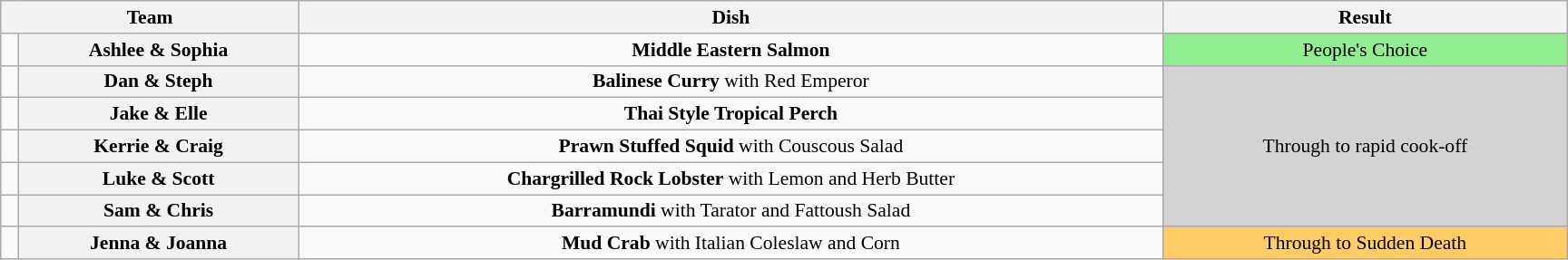<table class="wikitable plainrowheaders" style="margin:1em auto; text-align:center; font-size:90%; width:80em;">
<tr>
<th colspan="2">Team</th>
<th>Dish</th>
<th>Result</th>
</tr>
<tr>
<td></td>
<th>Ashlee & Sophia</th>
<td><strong>Middle Eastern Salmon</strong></td>
<td style="background:lightgreen;">People's Choice</td>
</tr>
<tr>
<td></td>
<th>Dan & Steph</th>
<td><strong>Balinese Curry</strong> with Red Emperor</td>
<td rowspan="5" bgcolor=lightgray>Through to rapid cook-off</td>
</tr>
<tr>
<td></td>
<th>Jake & Elle</th>
<td><strong>Thai Style Tropical Perch</strong></td>
</tr>
<tr>
<td></td>
<th>Kerrie & Craig</th>
<td><strong>Prawn Stuffed Squid</strong> with Couscous Salad</td>
</tr>
<tr>
<td></td>
<th>Luke & Scott</th>
<td><strong>Chargrilled Rock Lobster</strong> with Lemon and Herb Butter</td>
</tr>
<tr>
<td></td>
<th>Sam & Chris</th>
<td><strong>Barramundi</strong> with Tarator and Fattoush Salad</td>
</tr>
<tr>
<td></td>
<th>Jenna & Joanna</th>
<td><strong>Mud Crab</strong> with Italian Coleslaw and Corn</td>
<td style="background:#FFCC66;">Through to Sudden Death</td>
</tr>
</table>
